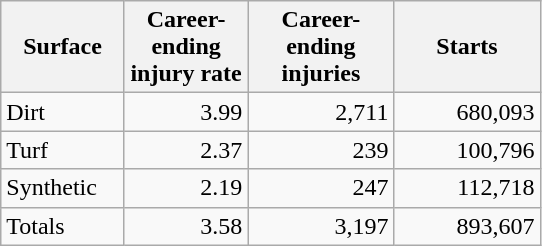<table class="wikitable">
<tr>
<th style="width:75px;">Surface</th>
<th style="width:75px;">Career-ending injury rate</th>
<th style="width:90px;">Career-ending injuries</th>
<th style="width:90px;">Starts</th>
</tr>
<tr>
<td>Dirt</td>
<td align="right">3.99</td>
<td align="right">2,711</td>
<td align="right">680,093</td>
</tr>
<tr>
<td>Turf</td>
<td align="right">2.37</td>
<td align="right">239</td>
<td align="right">100,796</td>
</tr>
<tr>
<td>Synthetic</td>
<td align="right">2.19</td>
<td align="right">247</td>
<td align="right">112,718</td>
</tr>
<tr>
<td>Totals</td>
<td align="right">3.58</td>
<td align="right">3,197</td>
<td align="right">893,607</td>
</tr>
</table>
